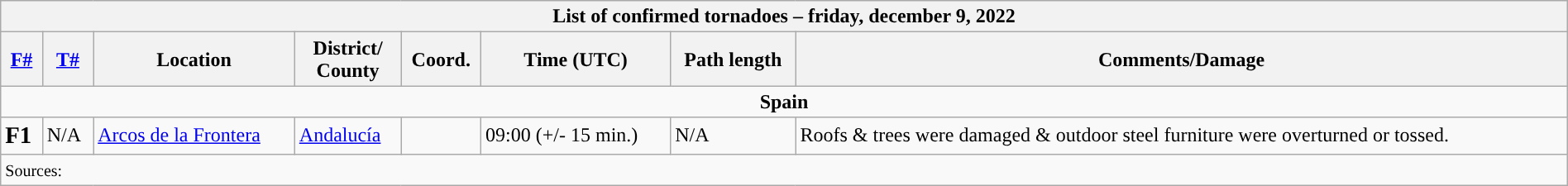<table class="wikitable collapsible" width="100%">
<tr>
<th colspan="8">List of confirmed tornadoes – friday, december 9, 2022</th>
</tr>
<tr>
<th><a href='#'>F#</a></th>
<th><a href='#'>T#</a></th>
<th>Location</th>
<th>District/<br>County</th>
<th>Coord.</th>
<th>Time (UTC)</th>
<th>Path length</th>
<th>Comments/Damage</th>
</tr>
<tr>
<td colspan="8" align=center><strong>Spain</strong></td>
</tr>
<tr>
<td><big><strong>F1</strong></big></td>
<td>N/A</td>
<td><a href='#'>Arcos de la Frontera</a></td>
<td><a href='#'>Andalucía</a></td>
<td></td>
<td>09:00 (+/- 15 min.)</td>
<td>N/A</td>
<td>Roofs & trees were damaged & outdoor steel furniture were overturned or tossed.</td>
</tr>
<tr>
<td colspan="8"><small>Sources:  </small></td>
</tr>
</table>
